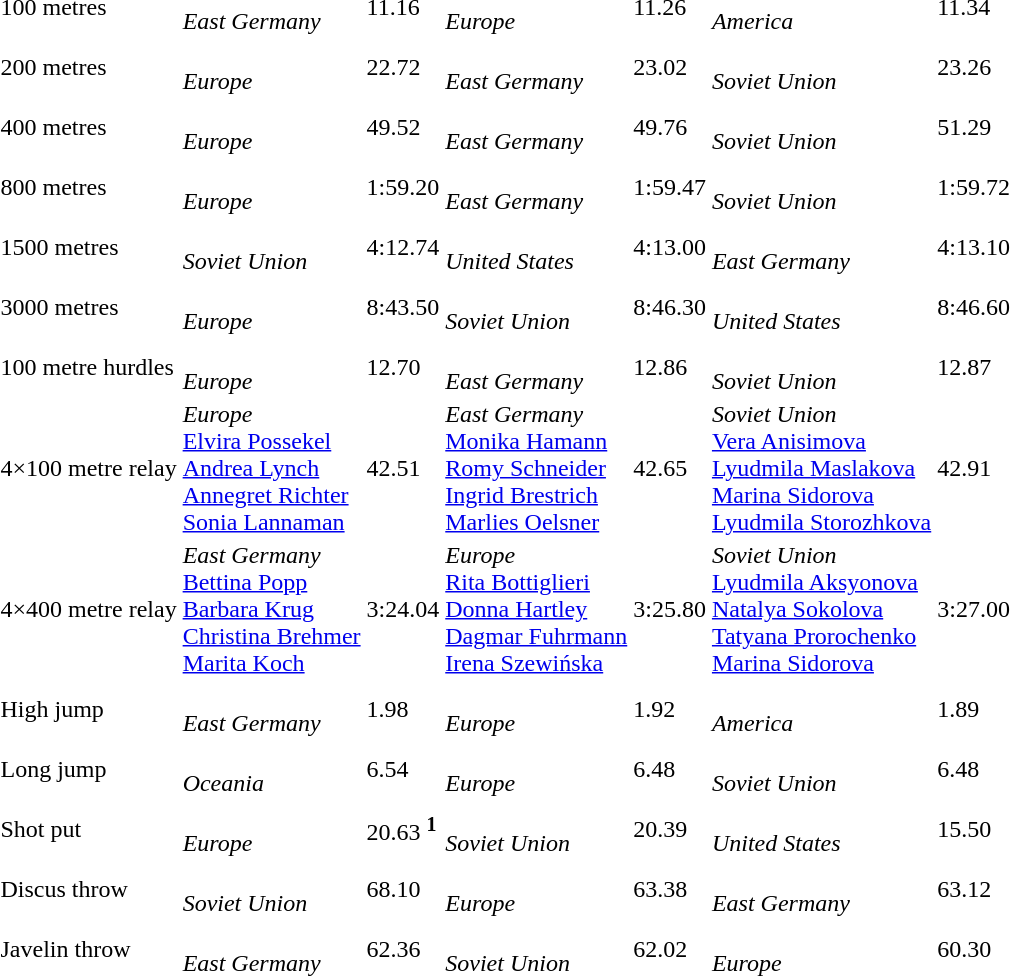<table>
<tr>
<td>100 metres</td>
<td> <br><em>East Germany</em></td>
<td>11.16</td>
<td>   <br><em>Europe</em></td>
<td>11.26</td>
<td>  <br><em>America</em></td>
<td>11.34</td>
</tr>
<tr>
<td>200 metres</td>
<td> <br><em>Europe</em></td>
<td>22.72</td>
<td>   <br><em>East Germany</em></td>
<td>23.02</td>
<td>  <br><em>Soviet Union</em></td>
<td>23.26</td>
</tr>
<tr>
<td>400 metres</td>
<td> <br><em>Europe</em></td>
<td>49.52</td>
<td>   <br><em>East Germany</em></td>
<td>49.76</td>
<td>  <br><em>Soviet Union</em></td>
<td>51.29</td>
</tr>
<tr>
<td>800 metres</td>
<td> <br><em>Europe</em></td>
<td>1:59.20</td>
<td>   <br><em>East Germany</em></td>
<td>1:59.47</td>
<td>  <br><em>Soviet Union</em></td>
<td>1:59.72</td>
</tr>
<tr>
<td>1500 metres</td>
<td> <br><em>Soviet Union</em></td>
<td>4:12.74</td>
<td>   <br><em>United States</em></td>
<td>4:13.00</td>
<td>  <br><em>East Germany</em></td>
<td>4:13.10</td>
</tr>
<tr>
<td>3000 metres</td>
<td> <br><em>Europe</em></td>
<td>8:43.50</td>
<td>   <br><em>Soviet Union</em></td>
<td>8:46.30</td>
<td>  <br><em>United States</em></td>
<td>8:46.60</td>
</tr>
<tr>
<td>100 metre hurdles</td>
<td> <br><em>Europe</em></td>
<td>12.70</td>
<td>   <br><em>East Germany</em></td>
<td>12.86</td>
<td>  <br><em>Soviet Union</em></td>
<td>12.87</td>
</tr>
<tr>
<td>4×100 metre relay</td>
<td valign=top><em>Europe</em><br><a href='#'>Elvira Possekel</a><br><a href='#'>Andrea Lynch</a><br><a href='#'>Annegret Richter</a><br><a href='#'>Sonia Lannaman</a></td>
<td>42.51</td>
<td valign=top><em>East Germany</em><br><a href='#'>Monika Hamann</a><br><a href='#'>Romy Schneider</a><br><a href='#'>Ingrid Brestrich</a><br><a href='#'>Marlies Oelsner</a></td>
<td>42.65</td>
<td valign=top><em>Soviet Union</em><br><a href='#'>Vera Anisimova</a><br><a href='#'>Lyudmila Maslakova</a><br><a href='#'>Marina Sidorova</a><br><a href='#'>Lyudmila Storozhkova</a></td>
<td>42.91</td>
</tr>
<tr>
<td>4×400 metre relay</td>
<td valign=top><em>East Germany</em><br><a href='#'>Bettina Popp</a><br><a href='#'>Barbara Krug</a><br><a href='#'>Christina Brehmer</a><br><a href='#'>Marita Koch</a></td>
<td>3:24.04</td>
<td valign=top><em>Europe</em><br><a href='#'>Rita Bottiglieri</a><br><a href='#'>Donna Hartley</a><br><a href='#'>Dagmar Fuhrmann</a><br><a href='#'>Irena Szewińska</a></td>
<td>3:25.80</td>
<td valign=top><em>Soviet Union</em><br><a href='#'>Lyudmila Aksyonova</a><br><a href='#'>Natalya Sokolova</a><br><a href='#'>Tatyana Prorochenko</a><br><a href='#'>Marina Sidorova</a></td>
<td>3:27.00</td>
</tr>
<tr>
<td>High jump</td>
<td> <br><em>East Germany</em></td>
<td>1.98</td>
<td> <br><em>Europe</em></td>
<td>1.92</td>
<td><br><em>America</em></td>
<td>1.89</td>
</tr>
<tr>
<td>Long jump</td>
<td> <br><em>Oceania</em></td>
<td>6.54</td>
<td>   <br><em>Europe</em></td>
<td>6.48</td>
<td>  <br><em>Soviet Union</em></td>
<td>6.48</td>
</tr>
<tr>
<td>Shot put</td>
<td> <br><em>Europe</em></td>
<td>20.63 <sup><strong>1</strong></sup></td>
<td>   <br><em>Soviet Union</em></td>
<td>20.39</td>
<td>  <br><em>United States</em></td>
<td>15.50</td>
</tr>
<tr>
<td>Discus throw</td>
<td> <br><em>Soviet Union</em></td>
<td>68.10</td>
<td>   <br><em>Europe</em></td>
<td>63.38</td>
<td>  <br><em>East Germany</em></td>
<td>63.12</td>
</tr>
<tr>
<td>Javelin throw</td>
<td> <br><em>East Germany</em></td>
<td>62.36</td>
<td>   <br><em>Soviet Union</em></td>
<td>62.02</td>
<td>  <br><em>Europe</em></td>
<td>60.30</td>
</tr>
</table>
